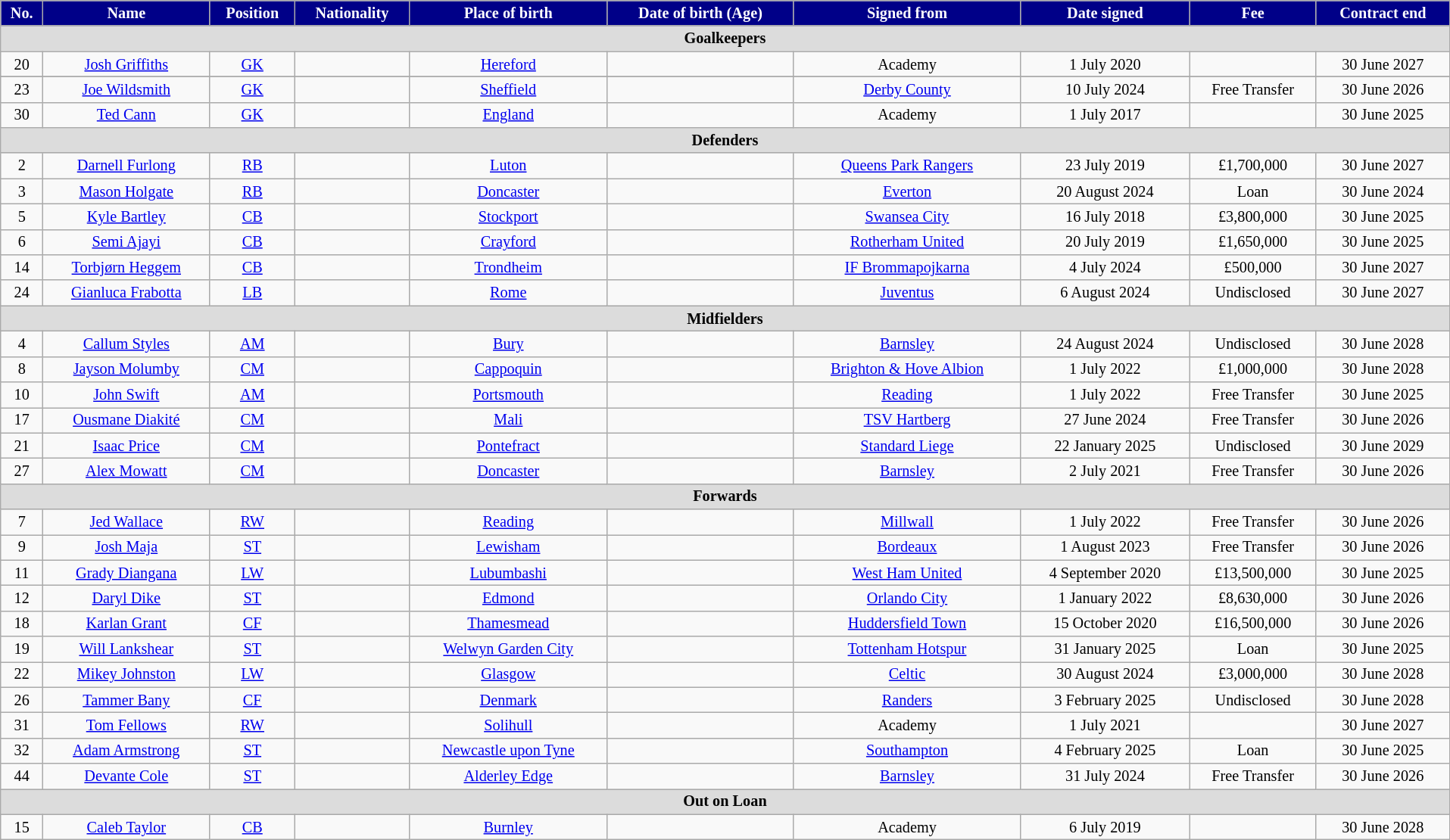<table class="wikitable" style="text-align:center; font-size:84.5%; width:101%;">
<tr>
<th style="color:white; background:#008; text-align:center;">No.</th>
<th style="color:white; background:#008; text-align:center;">Name</th>
<th style="color:white; background:#008; text-align:center;">Position</th>
<th style="color:white; background:#008; text-align:center;">Nationality</th>
<th style="color:white; background:#008; text-align:center;">Place of birth</th>
<th style="color:white; background:#008; text-align:center;">Date of birth (Age)</th>
<th style="color:white; background:#008; text-align:center;">Signed from</th>
<th style="color:white; background:#008; text-align:center;">Date signed</th>
<th style="color:white; background:#008; text-align:center;">Fee</th>
<th style="color:white; background:#008; text-align:center;">Contract end</th>
</tr>
<tr>
<th colspan="14" style="background:#dcdcdc; tepxt-align:center;">Goalkeepers</th>
</tr>
<tr>
<td>20</td>
<td><a href='#'>Josh Griffiths</a></td>
<td><a href='#'>GK</a></td>
<td></td>
<td><a href='#'>Hereford</a></td>
<td></td>
<td>Academy</td>
<td>1 July 2020</td>
<td></td>
<td>30 June 2027</td>
</tr>
<tr>
</tr>
<tr>
<td>23</td>
<td><a href='#'>Joe Wildsmith</a></td>
<td><a href='#'>GK</a></td>
<td></td>
<td><a href='#'>Sheffield</a></td>
<td></td>
<td><a href='#'>Derby County</a></td>
<td>10 July 2024</td>
<td>Free Transfer</td>
<td>30 June 2026</td>
</tr>
<tr>
<td>30</td>
<td><a href='#'>Ted Cann</a></td>
<td><a href='#'>GK</a></td>
<td></td>
<td><a href='#'>England</a></td>
<td></td>
<td>Academy</td>
<td>1 July 2017</td>
<td></td>
<td>30 June 2025</td>
</tr>
<tr>
<th colspan="14" style="background:#dcdcdc; tepxt-align:center;">Defenders</th>
</tr>
<tr>
<td>2</td>
<td><a href='#'>Darnell Furlong</a></td>
<td><a href='#'>RB</a></td>
<td></td>
<td><a href='#'>Luton</a></td>
<td></td>
<td><a href='#'>Queens Park Rangers</a></td>
<td>23 July 2019</td>
<td>£1,700,000</td>
<td>30 June 2027</td>
</tr>
<tr>
<td>3</td>
<td><a href='#'>Mason Holgate</a></td>
<td><a href='#'>RB</a></td>
<td></td>
<td> <a href='#'>Doncaster</a></td>
<td></td>
<td><a href='#'>Everton</a></td>
<td>20 August 2024</td>
<td>Loan</td>
<td>30 June 2024</td>
</tr>
<tr>
<td>5</td>
<td><a href='#'>Kyle Bartley</a></td>
<td><a href='#'>CB</a></td>
<td></td>
<td><a href='#'>Stockport</a></td>
<td></td>
<td><a href='#'>Swansea City</a></td>
<td>16 July 2018</td>
<td>£3,800,000</td>
<td>30 June 2025</td>
</tr>
<tr>
<td>6</td>
<td><a href='#'>Semi Ajayi</a></td>
<td><a href='#'>CB</a></td>
<td></td>
<td> <a href='#'>Crayford</a></td>
<td></td>
<td><a href='#'>Rotherham United</a></td>
<td>20 July 2019</td>
<td>£1,650,000</td>
<td>30 June 2025</td>
</tr>
<tr>
<td>14</td>
<td><a href='#'>Torbjørn Heggem</a></td>
<td><a href='#'>CB</a></td>
<td></td>
<td><a href='#'>Trondheim</a></td>
<td></td>
<td> <a href='#'>IF Brommapojkarna</a></td>
<td>4 July 2024</td>
<td>£500,000</td>
<td>30 June 2027</td>
</tr>
<tr>
<td>24</td>
<td><a href='#'>Gianluca Frabotta</a></td>
<td><a href='#'>LB</a></td>
<td></td>
<td><a href='#'>Rome</a></td>
<td></td>
<td> <a href='#'>Juventus</a></td>
<td>6 August 2024</td>
<td>Undisclosed</td>
<td>30 June 2027</td>
</tr>
<tr>
<th colspan="14" style="background:#dcdcdc; tepxt-align:center;">Midfielders</th>
</tr>
<tr>
<td>4</td>
<td><a href='#'>Callum Styles</a></td>
<td><a href='#'>AM</a></td>
<td></td>
<td> <a href='#'>Bury</a></td>
<td></td>
<td><a href='#'>Barnsley</a></td>
<td>24 August 2024</td>
<td>Undisclosed</td>
<td>30 June 2028</td>
</tr>
<tr>
<td>8</td>
<td><a href='#'>Jayson Molumby</a></td>
<td><a href='#'>CM</a></td>
<td></td>
<td><a href='#'>Cappoquin</a></td>
<td></td>
<td><a href='#'>Brighton & Hove Albion</a></td>
<td>1 July 2022</td>
<td>£1,000,000</td>
<td>30 June 2028</td>
</tr>
<tr>
<td>10</td>
<td><a href='#'>John Swift</a></td>
<td><a href='#'>AM</a></td>
<td></td>
<td><a href='#'>Portsmouth</a></td>
<td></td>
<td><a href='#'>Reading</a></td>
<td>1 July 2022</td>
<td>Free Transfer</td>
<td>30 June 2025</td>
</tr>
<tr>
<td>17</td>
<td><a href='#'>Ousmane Diakité</a></td>
<td><a href='#'>CM</a></td>
<td></td>
<td><a href='#'>Mali</a></td>
<td></td>
<td> <a href='#'>TSV Hartberg</a></td>
<td>27 June 2024</td>
<td>Free Transfer</td>
<td>30 June 2026</td>
</tr>
<tr>
<td>21</td>
<td><a href='#'>Isaac Price</a></td>
<td><a href='#'>CM</a></td>
<td></td>
<td> <a href='#'>Pontefract</a></td>
<td></td>
<td><a href='#'>Standard Liege</a></td>
<td>22 January 2025</td>
<td>Undisclosed</td>
<td>30 June 2029</td>
</tr>
<tr>
<td>27</td>
<td><a href='#'>Alex Mowatt</a></td>
<td><a href='#'>CM</a></td>
<td></td>
<td><a href='#'>Doncaster</a></td>
<td></td>
<td><a href='#'>Barnsley</a></td>
<td>2 July 2021</td>
<td>Free Transfer</td>
<td>30 June 2026</td>
</tr>
<tr>
<th colspan="14" style="background:#dcdcdc; tepxt-align:center;">Forwards</th>
</tr>
<tr>
<td>7</td>
<td><a href='#'>Jed Wallace</a></td>
<td><a href='#'>RW</a></td>
<td></td>
<td><a href='#'>Reading</a></td>
<td></td>
<td><a href='#'>Millwall</a></td>
<td>1 July 2022</td>
<td>Free Transfer</td>
<td>30 June 2026</td>
</tr>
<tr>
<td>9</td>
<td><a href='#'>Josh Maja</a></td>
<td><a href='#'>ST</a></td>
<td></td>
<td> <a href='#'>Lewisham</a></td>
<td></td>
<td> <a href='#'>Bordeaux</a></td>
<td>1 August 2023</td>
<td>Free Transfer</td>
<td>30 June 2026</td>
</tr>
<tr>
<td>11</td>
<td><a href='#'>Grady Diangana</a></td>
<td><a href='#'>LW</a></td>
<td></td>
<td><a href='#'>Lubumbashi</a></td>
<td></td>
<td><a href='#'>West Ham United</a></td>
<td>4 September 2020</td>
<td>£13,500,000</td>
<td>30 June 2025</td>
</tr>
<tr>
<td>12</td>
<td><a href='#'>Daryl Dike</a></td>
<td><a href='#'>ST</a></td>
<td></td>
<td><a href='#'>Edmond</a></td>
<td></td>
<td> <a href='#'>Orlando City</a></td>
<td>1 January 2022</td>
<td>£8,630,000</td>
<td>30 June 2026</td>
</tr>
<tr>
<td>18</td>
<td><a href='#'>Karlan Grant</a></td>
<td><a href='#'>CF</a></td>
<td></td>
<td><a href='#'>Thamesmead</a></td>
<td></td>
<td><a href='#'>Huddersfield Town</a></td>
<td>15 October 2020</td>
<td>£16,500,000</td>
<td>30 June 2026</td>
</tr>
<tr>
<td>19</td>
<td><a href='#'>Will Lankshear</a></td>
<td><a href='#'>ST</a></td>
<td></td>
<td><a href='#'>Welwyn Garden City</a></td>
<td></td>
<td><a href='#'>Tottenham Hotspur</a></td>
<td>31 January 2025</td>
<td>Loan</td>
<td>30 June 2025</td>
</tr>
<tr>
<td>22</td>
<td><a href='#'>Mikey Johnston</a></td>
<td><a href='#'>LW</a></td>
<td></td>
<td> <a href='#'>Glasgow</a></td>
<td></td>
<td> <a href='#'>Celtic</a></td>
<td>30 August 2024</td>
<td>£3,000,000</td>
<td>30 June 2028</td>
</tr>
<tr>
<td>26</td>
<td><a href='#'>Tammer Bany</a></td>
<td><a href='#'>CF</a></td>
<td></td>
<td><a href='#'>Denmark</a></td>
<td></td>
<td><a href='#'>Randers</a></td>
<td>3 February 2025</td>
<td>Undisclosed</td>
<td>30 June 2028</td>
</tr>
<tr>
<td>31</td>
<td><a href='#'>Tom Fellows</a></td>
<td><a href='#'>RW</a></td>
<td></td>
<td><a href='#'>Solihull</a></td>
<td></td>
<td>Academy</td>
<td>1 July 2021</td>
<td></td>
<td>30 June 2027</td>
</tr>
<tr>
<td>32</td>
<td><a href='#'>Adam Armstrong</a></td>
<td><a href='#'>ST</a></td>
<td></td>
<td><a href='#'>Newcastle upon Tyne</a></td>
<td></td>
<td><a href='#'>Southampton</a></td>
<td>4 February 2025</td>
<td>Loan</td>
<td>30 June 2025</td>
</tr>
<tr>
<td>44</td>
<td><a href='#'>Devante Cole</a></td>
<td><a href='#'>ST</a></td>
<td></td>
<td><a href='#'>Alderley Edge</a></td>
<td></td>
<td><a href='#'>Barnsley</a></td>
<td>31 July 2024</td>
<td>Free Transfer</td>
<td>30 June 2026</td>
</tr>
<tr>
<th colspan="14" style="background:#dcdcdc; tepxt-align:center;">Out on Loan</th>
</tr>
<tr>
<td>15</td>
<td><a href='#'>Caleb Taylor</a></td>
<td><a href='#'>CB</a></td>
<td></td>
<td><a href='#'>Burnley</a></td>
<td></td>
<td>Academy</td>
<td>6 July 2019</td>
<td></td>
<td>30 June 2028</td>
</tr>
</table>
